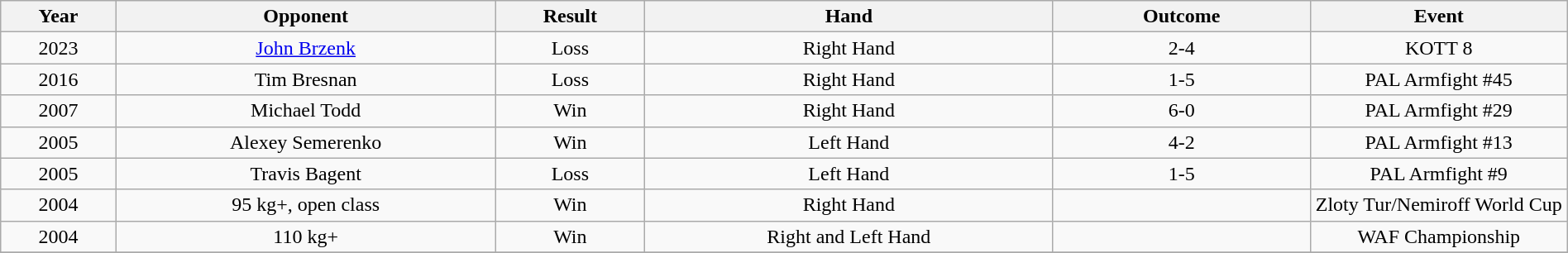<table class="wikitable mw-collapsible" style="text-align: center;" width="100%">
<tr>
<th><strong>Year</strong></th>
<th scope="col">Opponent</th>
<th scope="col">Result</th>
<th scope="col">Hand</th>
<th style="width: 200px;">Outcome</th>
<th style="width: 200px;">Event</th>
</tr>
<tr>
<td>2023</td>
<td><a href='#'>John Brzenk</a></td>
<td>Loss</td>
<td>Right Hand</td>
<td>2-4</td>
<td>KOTT 8</td>
</tr>
<tr>
<td>2016</td>
<td>Tim Bresnan</td>
<td>Loss</td>
<td>Right Hand</td>
<td>1-5</td>
<td>PAL Armfight #45</td>
</tr>
<tr>
<td>2007</td>
<td>Michael Todd</td>
<td>Win</td>
<td>Right Hand</td>
<td>6-0</td>
<td>PAL Armfight #29</td>
</tr>
<tr>
<td>2005</td>
<td>Alexey Semerenko</td>
<td>Win</td>
<td>Left Hand</td>
<td>4-2</td>
<td>PAL Armfight #13</td>
</tr>
<tr>
<td>2005</td>
<td>Travis Bagent</td>
<td>Loss</td>
<td>Left Hand</td>
<td>1-5</td>
<td>PAL Armfight #9</td>
</tr>
<tr>
<td>2004</td>
<td>95 kg+, open class</td>
<td>Win</td>
<td>Right Hand</td>
<td></td>
<td>Zloty Tur/Nemiroff World Cup</td>
</tr>
<tr>
<td>2004</td>
<td>110 kg+</td>
<td>Win</td>
<td>Right and Left Hand</td>
<td></td>
<td>WAF Championship</td>
</tr>
<tr>
</tr>
</table>
